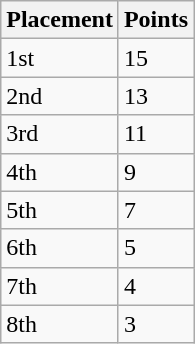<table class="wikitable">
<tr>
<th>Placement</th>
<th>Points</th>
</tr>
<tr>
<td>1st</td>
<td>15</td>
</tr>
<tr>
<td>2nd</td>
<td>13</td>
</tr>
<tr>
<td>3rd</td>
<td>11</td>
</tr>
<tr>
<td>4th</td>
<td>9</td>
</tr>
<tr>
<td>5th</td>
<td>7</td>
</tr>
<tr>
<td>6th</td>
<td>5</td>
</tr>
<tr>
<td>7th</td>
<td>4</td>
</tr>
<tr>
<td>8th</td>
<td>3</td>
</tr>
</table>
